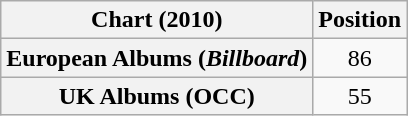<table class="wikitable sortable plainrowheaders" style="text-align:center">
<tr>
<th scope="col">Chart (2010)</th>
<th scope="col">Position</th>
</tr>
<tr>
<th scope="row">European Albums (<em>Billboard</em>)</th>
<td>86</td>
</tr>
<tr>
<th scope="row">UK Albums (OCC)</th>
<td>55</td>
</tr>
</table>
